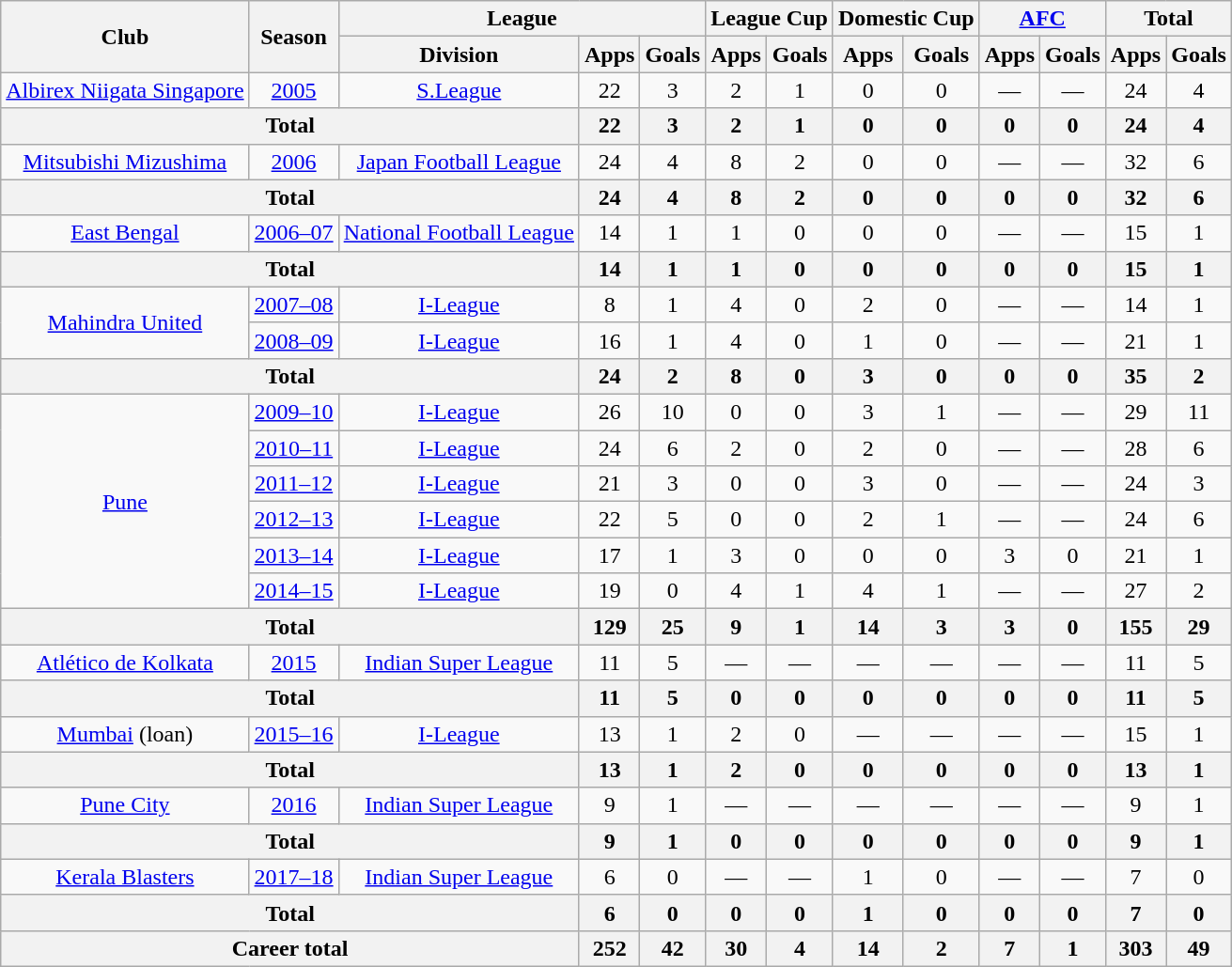<table class="wikitable" style="text-align: center;">
<tr>
<th rowspan="2">Club</th>
<th rowspan="2">Season</th>
<th colspan="3">League</th>
<th colspan="2">League Cup</th>
<th colspan="2">Domestic Cup</th>
<th colspan="2"><a href='#'>AFC</a></th>
<th colspan="2">Total</th>
</tr>
<tr>
<th>Division</th>
<th>Apps</th>
<th>Goals</th>
<th>Apps</th>
<th>Goals</th>
<th>Apps</th>
<th>Goals</th>
<th>Apps</th>
<th>Goals</th>
<th>Apps</th>
<th>Goals</th>
</tr>
<tr>
<td rowspan="1"><a href='#'>Albirex Niigata Singapore</a></td>
<td><a href='#'>2005</a></td>
<td><a href='#'>S.League</a></td>
<td>22</td>
<td>3</td>
<td>2</td>
<td>1</td>
<td>0</td>
<td>0</td>
<td>—</td>
<td>—</td>
<td>24</td>
<td>4</td>
</tr>
<tr>
<th colspan="3">Total</th>
<th>22</th>
<th>3</th>
<th>2</th>
<th>1</th>
<th>0</th>
<th>0</th>
<th>0</th>
<th>0</th>
<th>24</th>
<th>4</th>
</tr>
<tr>
<td rowspan="1"><a href='#'>Mitsubishi Mizushima</a></td>
<td><a href='#'>2006</a></td>
<td><a href='#'>Japan Football League</a></td>
<td>24</td>
<td>4</td>
<td>8</td>
<td>2</td>
<td>0</td>
<td>0</td>
<td>—</td>
<td>—</td>
<td>32</td>
<td>6</td>
</tr>
<tr>
<th colspan="3">Total</th>
<th>24</th>
<th>4</th>
<th>8</th>
<th>2</th>
<th>0</th>
<th>0</th>
<th>0</th>
<th>0</th>
<th>32</th>
<th>6</th>
</tr>
<tr>
<td rowspan="1"><a href='#'>East Bengal</a></td>
<td><a href='#'>2006–07</a></td>
<td><a href='#'>National Football League</a></td>
<td>14</td>
<td>1</td>
<td>1</td>
<td>0</td>
<td>0</td>
<td>0</td>
<td>—</td>
<td>—</td>
<td>15</td>
<td>1</td>
</tr>
<tr>
<th colspan="3">Total</th>
<th>14</th>
<th>1</th>
<th>1</th>
<th>0</th>
<th>0</th>
<th>0</th>
<th>0</th>
<th>0</th>
<th>15</th>
<th>1</th>
</tr>
<tr>
<td rowspan="2"><a href='#'>Mahindra United</a></td>
<td><a href='#'>2007–08</a></td>
<td><a href='#'>I-League</a></td>
<td>8</td>
<td>1</td>
<td>4</td>
<td>0</td>
<td>2</td>
<td>0</td>
<td>—</td>
<td>—</td>
<td>14</td>
<td>1</td>
</tr>
<tr>
<td><a href='#'>2008–09</a></td>
<td><a href='#'>I-League</a></td>
<td>16</td>
<td>1</td>
<td>4</td>
<td>0</td>
<td>1</td>
<td>0</td>
<td>—</td>
<td>—</td>
<td>21</td>
<td>1</td>
</tr>
<tr>
<th colspan="3">Total</th>
<th>24</th>
<th>2</th>
<th>8</th>
<th>0</th>
<th>3</th>
<th>0</th>
<th>0</th>
<th>0</th>
<th>35</th>
<th>2</th>
</tr>
<tr>
<td rowspan="6"><a href='#'>Pune</a></td>
<td><a href='#'>2009–10</a></td>
<td><a href='#'>I-League</a></td>
<td>26</td>
<td>10</td>
<td>0</td>
<td>0</td>
<td>3</td>
<td>1</td>
<td>—</td>
<td>—</td>
<td>29</td>
<td>11</td>
</tr>
<tr>
<td><a href='#'>2010–11</a></td>
<td><a href='#'>I-League</a></td>
<td>24</td>
<td>6</td>
<td>2</td>
<td>0</td>
<td>2</td>
<td>0</td>
<td>—</td>
<td>—</td>
<td>28</td>
<td>6</td>
</tr>
<tr>
<td><a href='#'>2011–12</a></td>
<td><a href='#'>I-League</a></td>
<td>21</td>
<td>3</td>
<td>0</td>
<td>0</td>
<td>3</td>
<td>0</td>
<td>—</td>
<td>—</td>
<td>24</td>
<td>3</td>
</tr>
<tr>
<td><a href='#'>2012–13</a></td>
<td><a href='#'>I-League</a></td>
<td>22</td>
<td>5</td>
<td>0</td>
<td>0</td>
<td>2</td>
<td>1</td>
<td>—</td>
<td>—</td>
<td>24</td>
<td>6</td>
</tr>
<tr>
<td><a href='#'>2013–14</a></td>
<td><a href='#'>I-League</a></td>
<td>17</td>
<td>1</td>
<td>3</td>
<td>0</td>
<td>0</td>
<td>0</td>
<td>3</td>
<td>0</td>
<td>21</td>
<td>1</td>
</tr>
<tr>
<td><a href='#'>2014–15</a></td>
<td><a href='#'>I-League</a></td>
<td>19</td>
<td>0</td>
<td>4</td>
<td>1</td>
<td>4</td>
<td>1</td>
<td>—</td>
<td>—</td>
<td>27</td>
<td>2</td>
</tr>
<tr>
<th colspan="3">Total</th>
<th>129</th>
<th>25</th>
<th>9</th>
<th>1</th>
<th>14</th>
<th>3</th>
<th>3</th>
<th>0</th>
<th>155</th>
<th>29</th>
</tr>
<tr>
<td rowspan="1"><a href='#'>Atlético de Kolkata</a></td>
<td><a href='#'>2015</a></td>
<td><a href='#'>Indian Super League</a></td>
<td>11</td>
<td>5</td>
<td>—</td>
<td>—</td>
<td>—</td>
<td>—</td>
<td>—</td>
<td>—</td>
<td>11</td>
<td>5</td>
</tr>
<tr>
<th colspan="3">Total</th>
<th>11</th>
<th>5</th>
<th>0</th>
<th>0</th>
<th>0</th>
<th>0</th>
<th>0</th>
<th>0</th>
<th>11</th>
<th>5</th>
</tr>
<tr>
<td rowspan="1"><a href='#'>Mumbai</a> (loan)</td>
<td><a href='#'>2015–16</a></td>
<td><a href='#'>I-League</a></td>
<td>13</td>
<td>1</td>
<td>2</td>
<td>0</td>
<td>—</td>
<td>—</td>
<td>—</td>
<td>—</td>
<td>15</td>
<td>1</td>
</tr>
<tr>
<th colspan="3">Total</th>
<th>13</th>
<th>1</th>
<th>2</th>
<th>0</th>
<th>0</th>
<th>0</th>
<th>0</th>
<th>0</th>
<th>13</th>
<th>1</th>
</tr>
<tr>
<td rowspan="1"><a href='#'>Pune City</a></td>
<td><a href='#'>2016</a></td>
<td><a href='#'>Indian Super League</a></td>
<td>9</td>
<td>1</td>
<td>—</td>
<td>—</td>
<td>—</td>
<td>—</td>
<td>—</td>
<td>—</td>
<td>9</td>
<td>1</td>
</tr>
<tr>
<th colspan="3">Total</th>
<th>9</th>
<th>1</th>
<th>0</th>
<th>0</th>
<th>0</th>
<th>0</th>
<th>0</th>
<th>0</th>
<th>9</th>
<th>1</th>
</tr>
<tr>
<td rowspan="1"><a href='#'>Kerala Blasters</a></td>
<td><a href='#'>2017–18</a></td>
<td><a href='#'>Indian Super League</a></td>
<td>6</td>
<td>0</td>
<td>—</td>
<td>—</td>
<td>1</td>
<td>0</td>
<td>—</td>
<td>—</td>
<td>7</td>
<td>0</td>
</tr>
<tr>
<th colspan="3">Total</th>
<th>6</th>
<th>0</th>
<th>0</th>
<th>0</th>
<th>1</th>
<th>0</th>
<th>0</th>
<th>0</th>
<th>7</th>
<th>0</th>
</tr>
<tr>
<th colspan="3">Career total</th>
<th>252</th>
<th>42</th>
<th>30</th>
<th>4</th>
<th>14</th>
<th>2</th>
<th>7</th>
<th>1</th>
<th>303</th>
<th>49</th>
</tr>
</table>
